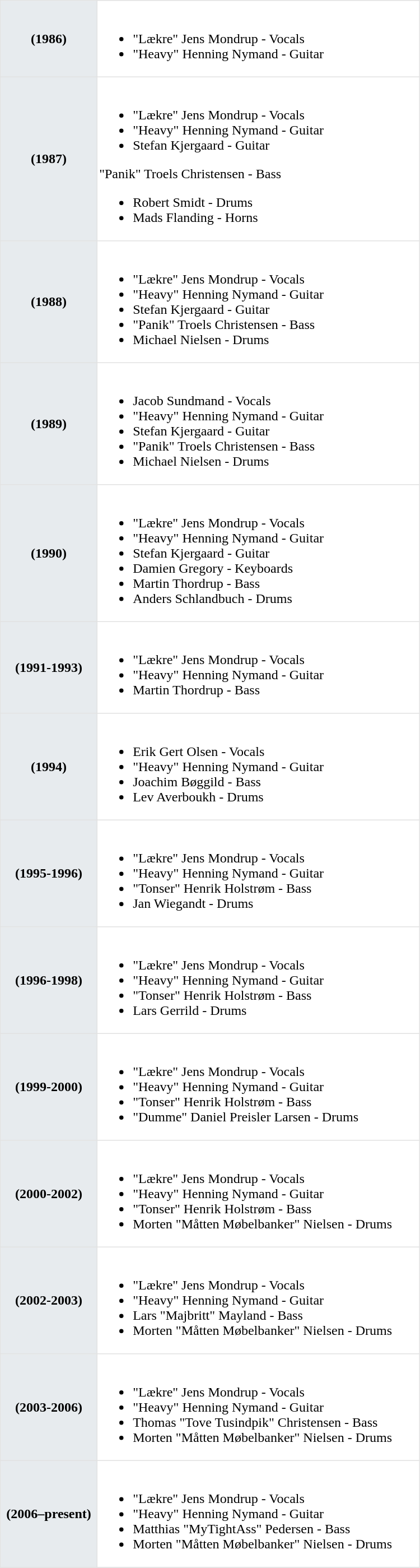<table class="toccolours"  border=1 cellpadding=2 cellspacing=0 style="width: 500px; margin: 0 0 1em 1em; border-collapse: collapse; border: 1px solid #E2E2E2;margin:auto;">
<tr>
<th bgcolor="#E7EBEE">(1986)</th>
<td><br><ul><li>"Lækre" Jens Mondrup - Vocals</li><li>"Heavy" Henning Nymand - Guitar</li></ul></td>
</tr>
<tr>
<th bgcolor="#E7EBEE">(1987)</th>
<td><br><ul><li>"Lækre" Jens Mondrup - Vocals</li><li>"Heavy" Henning Nymand - Guitar</li><li>Stefan Kjergaard - Guitar</li></ul>"Panik" Troels Christensen - Bass<ul><li>Robert Smidt - Drums</li><li>Mads Flanding - Horns</li></ul></td>
</tr>
<tr>
<th bgcolor="#E7EBEE">(1988)</th>
<td><br><ul><li>"Lækre" Jens Mondrup - Vocals</li><li>"Heavy" Henning Nymand - Guitar</li><li>Stefan Kjergaard - Guitar</li><li>"Panik" Troels Christensen - Bass</li><li>Michael Nielsen - Drums</li></ul></td>
</tr>
<tr>
<th bgcolor="#E7EBEE">(1989)</th>
<td><br><ul><li>Jacob Sundmand - Vocals</li><li>"Heavy" Henning Nymand - Guitar</li><li>Stefan Kjergaard - Guitar</li><li>"Panik" Troels Christensen - Bass</li><li>Michael Nielsen - Drums</li></ul></td>
</tr>
<tr>
<th bgcolor="#E7EBEE">(1990)</th>
<td><br><ul><li>"Lækre" Jens Mondrup - Vocals</li><li>"Heavy" Henning Nymand - Guitar</li><li>Stefan Kjergaard - Guitar</li><li>Damien Gregory - Keyboards</li><li>Martin Thordrup - Bass</li><li>Anders Schlandbuch - Drums</li></ul></td>
</tr>
<tr>
<th bgcolor="#E7EBEE">(1991-1993)</th>
<td><br><ul><li>"Lækre" Jens Mondrup - Vocals</li><li>"Heavy" Henning Nymand - Guitar</li><li>Martin Thordrup - Bass</li></ul></td>
</tr>
<tr>
<th bgcolor="#E7EBEE">(1994)</th>
<td><br><ul><li>Erik Gert Olsen - Vocals</li><li>"Heavy" Henning Nymand - Guitar</li><li>Joachim Bøggild - Bass</li><li>Lev Averboukh - Drums</li></ul></td>
</tr>
<tr>
<th bgcolor="#E7EBEE">(1995-1996)</th>
<td><br><ul><li>"Lækre" Jens Mondrup - Vocals</li><li>"Heavy" Henning Nymand - Guitar</li><li>"Tonser" Henrik Holstrøm - Bass</li><li>Jan Wiegandt - Drums</li></ul></td>
</tr>
<tr>
<th bgcolor="#E7EBEE">(1996-1998)</th>
<td><br><ul><li>"Lækre" Jens Mondrup - Vocals</li><li>"Heavy" Henning Nymand - Guitar</li><li>"Tonser" Henrik Holstrøm - Bass</li><li>Lars Gerrild - Drums</li></ul></td>
</tr>
<tr>
<th bgcolor="#E7EBEE">(1999-2000)</th>
<td><br><ul><li>"Lækre" Jens Mondrup - Vocals</li><li>"Heavy" Henning Nymand - Guitar</li><li>"Tonser" Henrik Holstrøm - Bass</li><li>"Dumme" Daniel Preisler Larsen - Drums</li></ul></td>
</tr>
<tr>
<th bgcolor="#E7EBEE">(2000-2002)</th>
<td><br><ul><li>"Lækre" Jens Mondrup - Vocals</li><li>"Heavy" Henning Nymand - Guitar</li><li>"Tonser" Henrik Holstrøm - Bass</li><li>Morten "Måtten Møbelbanker" Nielsen - Drums</li></ul></td>
</tr>
<tr>
<th bgcolor="#E7EBEE">(2002-2003)</th>
<td><br><ul><li>"Lækre" Jens Mondrup - Vocals</li><li>"Heavy" Henning Nymand - Guitar</li><li>Lars "Majbritt" Mayland - Bass</li><li>Morten "Måtten Møbelbanker" Nielsen - Drums</li></ul></td>
</tr>
<tr>
<th bgcolor="#E7EBEE">(2003-2006)</th>
<td><br><ul><li>"Lækre" Jens Mondrup - Vocals</li><li>"Heavy" Henning Nymand - Guitar</li><li>Thomas "Tove Tusindpik" Christensen - Bass</li><li>Morten "Måtten Møbelbanker" Nielsen - Drums</li></ul></td>
</tr>
<tr>
<th bgcolor="#E7EBEE">(2006–present)</th>
<td><br><ul><li>"Lækre" Jens Mondrup - Vocals</li><li>"Heavy" Henning Nymand - Guitar</li><li>Matthias "MyTightAss" Pedersen - Bass</li><li>Morten "Måtten Møbelbanker" Nielsen - Drums</li></ul></td>
</tr>
<tr>
</tr>
</table>
